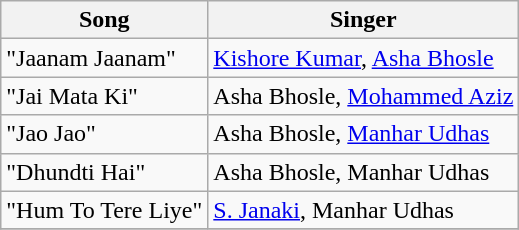<table class="wikitable">
<tr>
<th>Song</th>
<th>Singer</th>
</tr>
<tr>
<td>"Jaanam Jaanam"</td>
<td><a href='#'>Kishore Kumar</a>, <a href='#'>Asha Bhosle</a></td>
</tr>
<tr>
<td>"Jai Mata Ki"</td>
<td>Asha Bhosle, <a href='#'>Mohammed Aziz</a></td>
</tr>
<tr>
<td>"Jao Jao"</td>
<td>Asha Bhosle, <a href='#'>Manhar Udhas</a></td>
</tr>
<tr>
<td>"Dhundti Hai"</td>
<td>Asha Bhosle, Manhar Udhas</td>
</tr>
<tr>
<td>"Hum To Tere Liye"</td>
<td><a href='#'>S. Janaki</a>, Manhar Udhas</td>
</tr>
<tr>
</tr>
</table>
